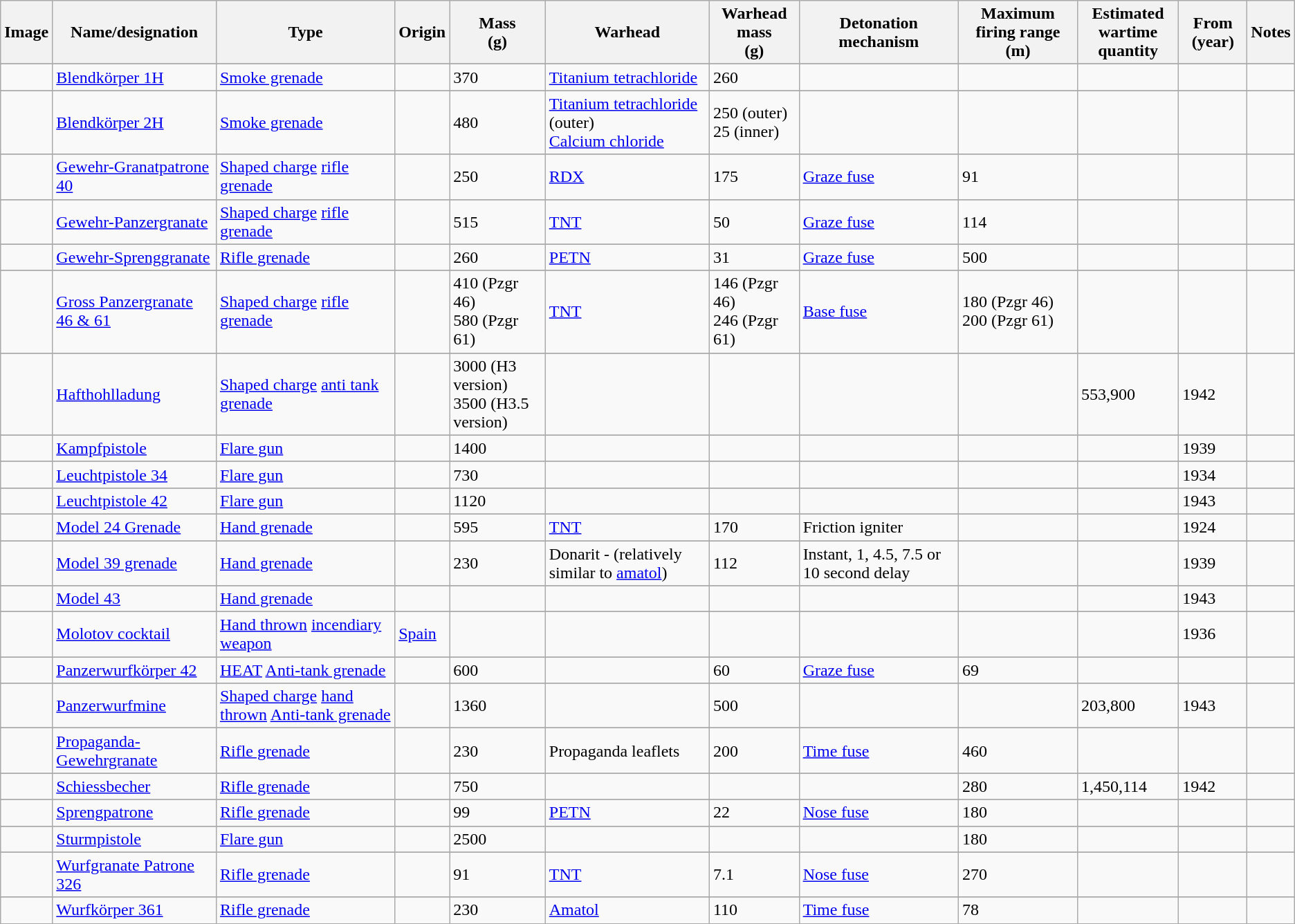<table class="wikitable sortable">
<tr>
<th>Image</th>
<th>Name/designation</th>
<th>Type</th>
<th>Origin</th>
<th>Mass<br> (g)</th>
<th>Warhead</th>
<th>Warhead mass<br> (g)</th>
<th>Detonation mechanism</th>
<th>Maximum firing range <br> (m)</th>
<th>Estimated <br>wartime quantity</th>
<th>From (year)</th>
<th class=unsortable>Notes</th>
</tr>
<tr>
</tr>
<tr>
<td></td>
<td><a href='#'>Blendkörper 1H</a></td>
<td><a href='#'>Smoke grenade</a></td>
<td></td>
<td>370</td>
<td><a href='#'>Titanium tetrachloride</a></td>
<td>260</td>
<td></td>
<td></td>
<td></td>
<td></td>
<td></td>
</tr>
<tr>
</tr>
<tr>
<td></td>
<td><a href='#'>Blendkörper 2H</a></td>
<td><a href='#'>Smoke grenade</a></td>
<td></td>
<td>480</td>
<td><a href='#'>Titanium tetrachloride</a> (outer) <br> <a href='#'>Calcium chloride</a></td>
<td>250 (outer) <br> 25 (inner)</td>
<td></td>
<td></td>
<td></td>
<td></td>
<td></td>
</tr>
<tr>
</tr>
<tr>
<td></td>
<td><a href='#'>Gewehr-Granatpatrone 40</a></td>
<td><a href='#'>Shaped charge</a> <a href='#'>rifle grenade</a></td>
<td></td>
<td>250</td>
<td><a href='#'>RDX</a></td>
<td>175</td>
<td><a href='#'>Graze fuse</a></td>
<td>91</td>
<td></td>
<td></td>
<td></td>
</tr>
<tr>
</tr>
<tr>
<td></td>
<td><a href='#'>Gewehr-Panzergranate</a></td>
<td><a href='#'>Shaped charge</a> <a href='#'>rifle grenade</a></td>
<td></td>
<td>515</td>
<td><a href='#'>TNT</a></td>
<td>50</td>
<td><a href='#'>Graze fuse</a></td>
<td>114</td>
<td></td>
<td></td>
<td></td>
</tr>
<tr>
</tr>
<tr>
<td></td>
<td><a href='#'>Gewehr-Sprenggranate</a></td>
<td><a href='#'>Rifle grenade</a></td>
<td></td>
<td>260</td>
<td><a href='#'>PETN</a></td>
<td>31</td>
<td><a href='#'>Graze fuse</a></td>
<td>500</td>
<td></td>
<td></td>
<td></td>
</tr>
<tr>
</tr>
<tr>
<td></td>
<td><a href='#'>Gross Panzergranate 46 & 61</a></td>
<td><a href='#'>Shaped charge</a> <a href='#'>rifle grenade</a></td>
<td></td>
<td>410 (Pzgr 46) <br> 580 (Pzgr 61)</td>
<td><a href='#'>TNT</a></td>
<td>146 (Pzgr 46) <br> 246 (Pzgr 61)</td>
<td><a href='#'>Base fuse</a></td>
<td>180 (Pzgr 46) <br> 200 (Pzgr 61)</td>
<td></td>
<td></td>
<td></td>
</tr>
<tr>
</tr>
<tr>
<td></td>
<td><a href='#'>Hafthohlladung</a></td>
<td><a href='#'>Shaped charge</a> <a href='#'>anti tank grenade</a></td>
<td></td>
<td>3000 (H3 version) <br> 3500 (H3.5 version)</td>
<td></td>
<td></td>
<td></td>
<td></td>
<td>553,900</td>
<td>1942</td>
<td></td>
</tr>
<tr>
</tr>
<tr>
<td></td>
<td><a href='#'>Kampfpistole</a></td>
<td><a href='#'>Flare gun</a></td>
<td></td>
<td>1400</td>
<td></td>
<td></td>
<td></td>
<td></td>
<td></td>
<td>1939</td>
<td></td>
</tr>
<tr>
</tr>
<tr>
<td></td>
<td><a href='#'>Leuchtpistole 34</a></td>
<td><a href='#'>Flare gun</a></td>
<td></td>
<td>730</td>
<td></td>
<td></td>
<td></td>
<td></td>
<td></td>
<td>1934</td>
<td></td>
</tr>
<tr>
</tr>
<tr>
<td></td>
<td><a href='#'>Leuchtpistole 42</a></td>
<td><a href='#'>Flare gun</a></td>
<td></td>
<td>1120</td>
<td></td>
<td></td>
<td></td>
<td></td>
<td></td>
<td>1943</td>
<td></td>
</tr>
<tr>
</tr>
<tr>
<td></td>
<td><a href='#'>Model 24 Grenade</a></td>
<td><a href='#'>Hand grenade</a></td>
<td></td>
<td>595</td>
<td><a href='#'>TNT</a></td>
<td>170</td>
<td>Friction igniter</td>
<td></td>
<td></td>
<td>1924</td>
<td></td>
</tr>
<tr>
</tr>
<tr>
<td></td>
<td><a href='#'>Model 39 grenade</a></td>
<td><a href='#'>Hand grenade</a></td>
<td></td>
<td>230</td>
<td>Donarit - (relatively similar to <a href='#'>amatol</a>)</td>
<td>112</td>
<td>Instant, 1, 4.5, 7.5 or 10 second delay</td>
<td></td>
<td></td>
<td>1939</td>
<td></td>
</tr>
<tr>
</tr>
<tr>
<td></td>
<td><a href='#'>Model 43</a></td>
<td><a href='#'>Hand grenade</a></td>
<td></td>
<td></td>
<td></td>
<td></td>
<td></td>
<td></td>
<td></td>
<td>1943</td>
<td></td>
</tr>
<tr>
</tr>
<tr>
<td></td>
<td><a href='#'>Molotov cocktail</a></td>
<td><a href='#'>Hand thrown</a> <a href='#'>incendiary weapon</a></td>
<td> <a href='#'>Spain</a></td>
<td></td>
<td></td>
<td></td>
<td></td>
<td></td>
<td></td>
<td>1936</td>
<td></td>
</tr>
<tr>
</tr>
<tr>
<td></td>
<td><a href='#'>Panzerwurfkörper 42</a></td>
<td><a href='#'>HEAT</a> <a href='#'>Anti-tank grenade</a></td>
<td></td>
<td>600</td>
<td></td>
<td>60</td>
<td><a href='#'>Graze fuse</a></td>
<td>69</td>
<td></td>
<td></td>
<td></td>
</tr>
<tr>
</tr>
<tr>
<td></td>
<td><a href='#'>Panzerwurfmine</a></td>
<td><a href='#'>Shaped charge</a> <a href='#'>hand thrown</a> <a href='#'>Anti-tank grenade</a></td>
<td></td>
<td>1360</td>
<td></td>
<td>500</td>
<td></td>
<td></td>
<td>203,800</td>
<td>1943</td>
<td></td>
</tr>
<tr>
</tr>
<tr>
<td></td>
<td><a href='#'>Propaganda-Gewehrgranate</a></td>
<td><a href='#'>Rifle grenade</a></td>
<td></td>
<td>230</td>
<td>Propaganda leaflets</td>
<td>200</td>
<td><a href='#'>Time fuse</a></td>
<td>460</td>
<td></td>
<td></td>
<td></td>
</tr>
<tr>
</tr>
<tr>
<td></td>
<td><a href='#'>Schiessbecher</a></td>
<td><a href='#'>Rifle grenade</a></td>
<td></td>
<td>750</td>
<td></td>
<td></td>
<td></td>
<td>280</td>
<td>1,450,114</td>
<td>1942</td>
<td></td>
</tr>
<tr>
</tr>
<tr>
<td></td>
<td><a href='#'>Sprengpatrone</a></td>
<td><a href='#'>Rifle grenade</a></td>
<td></td>
<td>99</td>
<td><a href='#'>PETN</a></td>
<td>22</td>
<td><a href='#'>Nose fuse</a></td>
<td>180</td>
<td></td>
<td></td>
<td></td>
</tr>
<tr>
</tr>
<tr>
<td></td>
<td><a href='#'>Sturmpistole</a></td>
<td><a href='#'>Flare gun</a></td>
<td></td>
<td>2500</td>
<td></td>
<td></td>
<td></td>
<td>180</td>
<td></td>
<td></td>
<td></td>
</tr>
<tr>
</tr>
<tr>
<td></td>
<td><a href='#'>Wurfgranate Patrone 326</a></td>
<td><a href='#'>Rifle grenade</a></td>
<td></td>
<td>91</td>
<td><a href='#'>TNT</a></td>
<td>7.1</td>
<td><a href='#'>Nose fuse</a></td>
<td>270</td>
<td></td>
<td></td>
<td></td>
</tr>
<tr>
</tr>
<tr>
<td></td>
<td><a href='#'>Wurfkörper 361</a></td>
<td><a href='#'>Rifle grenade</a></td>
<td></td>
<td>230</td>
<td><a href='#'>Amatol</a></td>
<td>110</td>
<td><a href='#'>Time fuse</a></td>
<td>78</td>
<td></td>
<td></td>
<td></td>
</tr>
<tr>
</tr>
</table>
